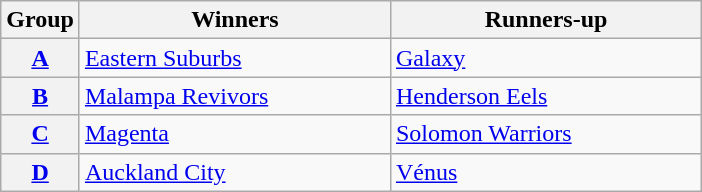<table class="wikitable">
<tr>
<th>Group</th>
<th width=200>Winners</th>
<th width=200>Runners-up</th>
</tr>
<tr>
<th><a href='#'>A</a></th>
<td> <a href='#'>Eastern Suburbs</a></td>
<td> <a href='#'>Galaxy</a></td>
</tr>
<tr>
<th><a href='#'>B</a></th>
<td> <a href='#'>Malampa Revivors</a></td>
<td> <a href='#'>Henderson Eels</a></td>
</tr>
<tr>
<th><a href='#'>C</a></th>
<td> <a href='#'>Magenta</a></td>
<td> <a href='#'>Solomon Warriors</a></td>
</tr>
<tr>
<th><a href='#'>D</a></th>
<td> <a href='#'>Auckland City</a></td>
<td> <a href='#'>Vénus</a></td>
</tr>
</table>
